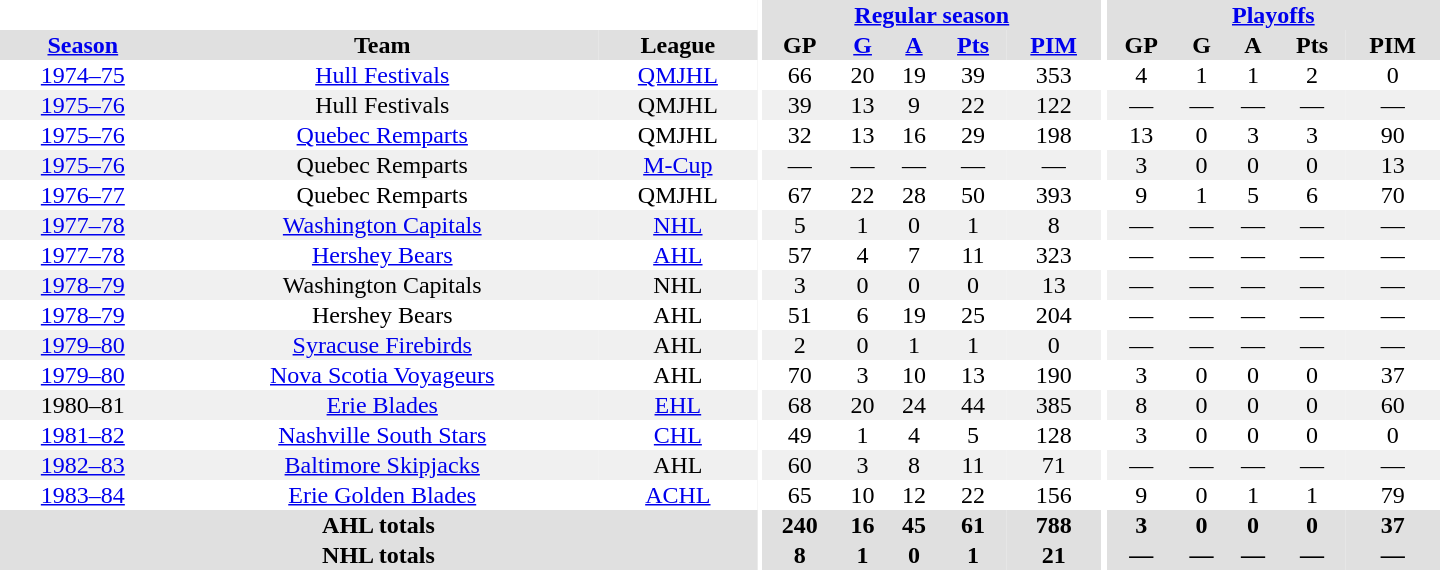<table border="0" cellpadding="1" cellspacing="0" style="text-align:center; width:60em">
<tr bgcolor="#e0e0e0">
<th colspan="3" bgcolor="#ffffff"></th>
<th rowspan="100" bgcolor="#ffffff"></th>
<th colspan="5"><a href='#'>Regular season</a></th>
<th rowspan="100" bgcolor="#ffffff"></th>
<th colspan="5"><a href='#'>Playoffs</a></th>
</tr>
<tr bgcolor="#e0e0e0">
<th><a href='#'>Season</a></th>
<th>Team</th>
<th>League</th>
<th>GP</th>
<th><a href='#'>G</a></th>
<th><a href='#'>A</a></th>
<th><a href='#'>Pts</a></th>
<th><a href='#'>PIM</a></th>
<th>GP</th>
<th>G</th>
<th>A</th>
<th>Pts</th>
<th>PIM</th>
</tr>
<tr>
<td><a href='#'>1974–75</a></td>
<td><a href='#'>Hull Festivals</a></td>
<td><a href='#'>QMJHL</a></td>
<td>66</td>
<td>20</td>
<td>19</td>
<td>39</td>
<td>353</td>
<td>4</td>
<td>1</td>
<td>1</td>
<td>2</td>
<td>0</td>
</tr>
<tr bgcolor="#f0f0f0">
<td><a href='#'>1975–76</a></td>
<td>Hull Festivals</td>
<td>QMJHL</td>
<td>39</td>
<td>13</td>
<td>9</td>
<td>22</td>
<td>122</td>
<td>—</td>
<td>—</td>
<td>—</td>
<td>—</td>
<td>—</td>
</tr>
<tr>
<td><a href='#'>1975–76</a></td>
<td><a href='#'>Quebec Remparts</a></td>
<td>QMJHL</td>
<td>32</td>
<td>13</td>
<td>16</td>
<td>29</td>
<td>198</td>
<td>13</td>
<td>0</td>
<td>3</td>
<td>3</td>
<td>90</td>
</tr>
<tr bgcolor="#f0f0f0">
<td><a href='#'>1975–76</a></td>
<td>Quebec Remparts</td>
<td><a href='#'>M-Cup</a></td>
<td>—</td>
<td>—</td>
<td>—</td>
<td>—</td>
<td>—</td>
<td>3</td>
<td>0</td>
<td>0</td>
<td>0</td>
<td>13</td>
</tr>
<tr>
<td><a href='#'>1976–77</a></td>
<td>Quebec Remparts</td>
<td>QMJHL</td>
<td>67</td>
<td>22</td>
<td>28</td>
<td>50</td>
<td>393</td>
<td>9</td>
<td>1</td>
<td>5</td>
<td>6</td>
<td>70</td>
</tr>
<tr bgcolor="#f0f0f0">
<td><a href='#'>1977–78</a></td>
<td><a href='#'>Washington Capitals</a></td>
<td><a href='#'>NHL</a></td>
<td>5</td>
<td>1</td>
<td>0</td>
<td>1</td>
<td>8</td>
<td>—</td>
<td>—</td>
<td>—</td>
<td>—</td>
<td>—</td>
</tr>
<tr>
<td><a href='#'>1977–78</a></td>
<td><a href='#'>Hershey Bears</a></td>
<td><a href='#'>AHL</a></td>
<td>57</td>
<td>4</td>
<td>7</td>
<td>11</td>
<td>323</td>
<td>—</td>
<td>—</td>
<td>—</td>
<td>—</td>
<td>—</td>
</tr>
<tr bgcolor="#f0f0f0">
<td><a href='#'>1978–79</a></td>
<td>Washington Capitals</td>
<td>NHL</td>
<td>3</td>
<td>0</td>
<td>0</td>
<td>0</td>
<td>13</td>
<td>—</td>
<td>—</td>
<td>—</td>
<td>—</td>
<td>—</td>
</tr>
<tr>
<td><a href='#'>1978–79</a></td>
<td>Hershey Bears</td>
<td>AHL</td>
<td>51</td>
<td>6</td>
<td>19</td>
<td>25</td>
<td>204</td>
<td>—</td>
<td>—</td>
<td>—</td>
<td>—</td>
<td>—</td>
</tr>
<tr bgcolor="#f0f0f0">
<td><a href='#'>1979–80</a></td>
<td><a href='#'>Syracuse Firebirds</a></td>
<td>AHL</td>
<td>2</td>
<td>0</td>
<td>1</td>
<td>1</td>
<td>0</td>
<td>—</td>
<td>—</td>
<td>—</td>
<td>—</td>
<td>—</td>
</tr>
<tr>
<td><a href='#'>1979–80</a></td>
<td><a href='#'>Nova Scotia Voyageurs</a></td>
<td>AHL</td>
<td>70</td>
<td>3</td>
<td>10</td>
<td>13</td>
<td>190</td>
<td>3</td>
<td>0</td>
<td>0</td>
<td>0</td>
<td>37</td>
</tr>
<tr bgcolor="#f0f0f0">
<td>1980–81</td>
<td><a href='#'>Erie Blades</a></td>
<td><a href='#'>EHL</a></td>
<td>68</td>
<td>20</td>
<td>24</td>
<td>44</td>
<td>385</td>
<td>8</td>
<td>0</td>
<td>0</td>
<td>0</td>
<td>60</td>
</tr>
<tr>
<td><a href='#'>1981–82</a></td>
<td><a href='#'>Nashville South Stars</a></td>
<td><a href='#'>CHL</a></td>
<td>49</td>
<td>1</td>
<td>4</td>
<td>5</td>
<td>128</td>
<td>3</td>
<td>0</td>
<td>0</td>
<td>0</td>
<td>0</td>
</tr>
<tr bgcolor="#f0f0f0">
<td><a href='#'>1982–83</a></td>
<td><a href='#'>Baltimore Skipjacks</a></td>
<td>AHL</td>
<td>60</td>
<td>3</td>
<td>8</td>
<td>11</td>
<td>71</td>
<td>—</td>
<td>—</td>
<td>—</td>
<td>—</td>
<td>—</td>
</tr>
<tr>
<td><a href='#'>1983–84</a></td>
<td><a href='#'>Erie Golden Blades</a></td>
<td><a href='#'>ACHL</a></td>
<td>65</td>
<td>10</td>
<td>12</td>
<td>22</td>
<td>156</td>
<td>9</td>
<td>0</td>
<td>1</td>
<td>1</td>
<td>79</td>
</tr>
<tr bgcolor="#e0e0e0">
<th colspan="3">AHL totals</th>
<th>240</th>
<th>16</th>
<th>45</th>
<th>61</th>
<th>788</th>
<th>3</th>
<th>0</th>
<th>0</th>
<th>0</th>
<th>37</th>
</tr>
<tr bgcolor="#e0e0e0">
<th colspan="3">NHL totals</th>
<th>8</th>
<th>1</th>
<th>0</th>
<th>1</th>
<th>21</th>
<th>—</th>
<th>—</th>
<th>—</th>
<th>—</th>
<th>—</th>
</tr>
</table>
